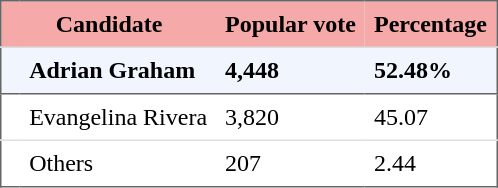<table style="border: 1px solid #666666; border-collapse: collapse" align="center" cellpadding="6">
<tr style="background-color: #F5A9A9">
<th colspan="2">Candidate</th>
<th>Popular vote</th>
<th>Percentage</th>
</tr>
<tr style="background-color: #F0F5FE">
<td style="border-top: 1px solid #DDDDDD"></td>
<td style="border-top: 1px solid #DDDDDD"><strong>Adrian Graham</strong></td>
<td style="border-top: 1px solid #DDDDDD"><strong>4,448</strong></td>
<td style="border-top: 1px solid #DDDDDD"><strong>52.48%</strong></td>
</tr>
<tr>
<td style="border-top: 1px solid #666666"></td>
<td style="border-top: 1px solid #666666">Evangelina Rivera</td>
<td style="border-top: 1px solid #666666">3,820</td>
<td style="border-top: 1px solid #666666">45.07</td>
</tr>
<tr>
<td style="border-top: 1px solid #DDDDDD"></td>
<td style="border-top: 1px solid #DDDDDD">Others</td>
<td style="border-top: 1px solid #DDDDDD">207</td>
<td style="border-top: 1px solid #DDDDDD">2.44</td>
</tr>
</table>
